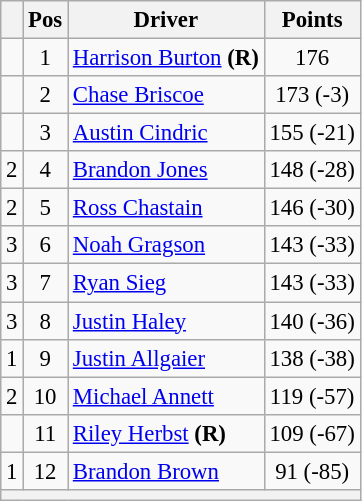<table class="wikitable" style="font-size: 95%;">
<tr>
<th></th>
<th>Pos</th>
<th>Driver</th>
<th>Points</th>
</tr>
<tr>
<td align="left"></td>
<td style="text-align:center;">1</td>
<td><a href='#'>Harrison Burton</a> <strong>(R)</strong></td>
<td style="text-align:center;">176</td>
</tr>
<tr>
<td align="left"></td>
<td style="text-align:center;">2</td>
<td><a href='#'>Chase Briscoe</a></td>
<td style="text-align:center;">173 (-3)</td>
</tr>
<tr>
<td align="left"></td>
<td style="text-align:center;">3</td>
<td><a href='#'>Austin Cindric</a></td>
<td style="text-align:center;">155 (-21)</td>
</tr>
<tr>
<td align="left"> 2</td>
<td style="text-align:center;">4</td>
<td><a href='#'>Brandon Jones</a></td>
<td style="text-align:center;">148 (-28)</td>
</tr>
<tr>
<td align="left"> 2</td>
<td style="text-align:center;">5</td>
<td><a href='#'>Ross Chastain</a></td>
<td style="text-align:center;">146 (-30)</td>
</tr>
<tr>
<td align="left"> 3</td>
<td style="text-align:center;">6</td>
<td><a href='#'>Noah Gragson</a></td>
<td style="text-align:center;">143 (-33)</td>
</tr>
<tr>
<td align="left"> 3</td>
<td style="text-align:center;">7</td>
<td><a href='#'>Ryan Sieg</a></td>
<td style="text-align:center;">143 (-33)</td>
</tr>
<tr>
<td align="left"> 3</td>
<td style="text-align:center;">8</td>
<td><a href='#'>Justin Haley</a></td>
<td style="text-align:center;">140 (-36)</td>
</tr>
<tr>
<td align="left"> 1</td>
<td style="text-align:center;">9</td>
<td><a href='#'>Justin Allgaier</a></td>
<td style="text-align:center;">138 (-38)</td>
</tr>
<tr>
<td align="left"> 2</td>
<td style="text-align:center;">10</td>
<td><a href='#'>Michael Annett</a></td>
<td style="text-align:center;">119 (-57)</td>
</tr>
<tr>
<td align="left"></td>
<td style="text-align:center;">11</td>
<td><a href='#'>Riley Herbst</a> <strong>(R)</strong></td>
<td style="text-align:center;">109 (-67)</td>
</tr>
<tr>
<td align="left"> 1</td>
<td style="text-align:center;">12</td>
<td><a href='#'>Brandon Brown</a></td>
<td style="text-align:center;">91 (-85)</td>
</tr>
<tr class="sortbottom">
<th colspan="4"></th>
</tr>
</table>
